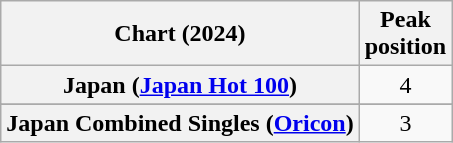<table class="wikitable sortable plainrowheaders" style="text-align:center">
<tr>
<th scope="col">Chart (2024)</th>
<th scope="col">Peak<br>position</th>
</tr>
<tr>
<th scope="row">Japan (<a href='#'>Japan Hot 100</a>)</th>
<td>4</td>
</tr>
<tr>
</tr>
<tr>
<th scope="row">Japan Combined Singles (<a href='#'>Oricon</a>)</th>
<td>3</td>
</tr>
</table>
